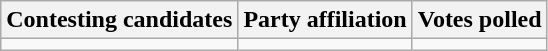<table class="wikitable sortable">
<tr>
<th>Contesting candidates</th>
<th>Party affiliation</th>
<th>Votes polled</th>
</tr>
<tr>
<td></td>
<td></td>
<td></td>
</tr>
</table>
